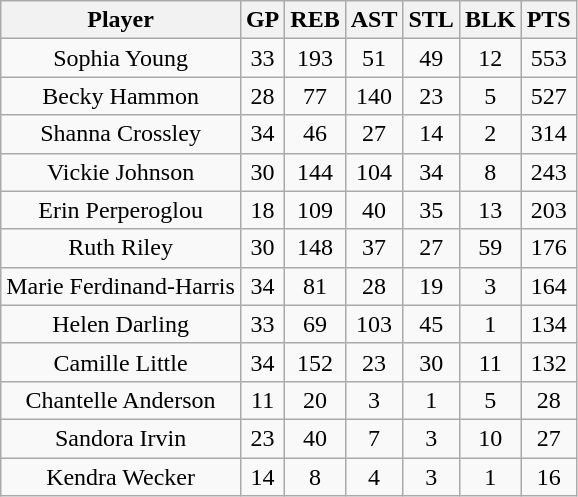<table class="wikitable">
<tr>
<th>Player</th>
<th>GP</th>
<th>REB</th>
<th>AST</th>
<th>STL</th>
<th>BLK</th>
<th>PTS</th>
</tr>
<tr align="center">
<td>Sophia Young</td>
<td>33</td>
<td>193</td>
<td>51</td>
<td>49</td>
<td>12</td>
<td>553</td>
</tr>
<tr align="center">
<td>Becky Hammon</td>
<td>28</td>
<td>77</td>
<td>140</td>
<td>23</td>
<td>5</td>
<td>527</td>
</tr>
<tr align="center">
<td>Shanna Crossley</td>
<td>34</td>
<td>46</td>
<td>27</td>
<td>14</td>
<td>2</td>
<td>314</td>
</tr>
<tr align="center">
<td>Vickie Johnson</td>
<td>30</td>
<td>144</td>
<td>104</td>
<td>34</td>
<td>8</td>
<td>243</td>
</tr>
<tr align="center">
<td>Erin Perperoglou</td>
<td>18</td>
<td>109</td>
<td>40</td>
<td>35</td>
<td>13</td>
<td>203</td>
</tr>
<tr align="center">
<td>Ruth Riley</td>
<td>30</td>
<td>148</td>
<td>37</td>
<td>27</td>
<td>59</td>
<td>176</td>
</tr>
<tr align="center">
<td>Marie Ferdinand-Harris</td>
<td>34</td>
<td>81</td>
<td>28</td>
<td>19</td>
<td>3</td>
<td>164</td>
</tr>
<tr align="center">
<td>Helen Darling</td>
<td>33</td>
<td>69</td>
<td>103</td>
<td>45</td>
<td>1</td>
<td>134</td>
</tr>
<tr align="center">
<td>Camille Little</td>
<td>34</td>
<td>152</td>
<td>23</td>
<td>30</td>
<td>11</td>
<td>132</td>
</tr>
<tr align="center">
<td>Chantelle Anderson</td>
<td>11</td>
<td>20</td>
<td>3</td>
<td>1</td>
<td>5</td>
<td>28</td>
</tr>
<tr align="center">
<td>Sandora Irvin</td>
<td>23</td>
<td>40</td>
<td>7</td>
<td>3</td>
<td>10</td>
<td>27</td>
</tr>
<tr align="center">
<td>Kendra Wecker</td>
<td>14</td>
<td>8</td>
<td>4</td>
<td>3</td>
<td>1</td>
<td>16</td>
</tr>
</table>
